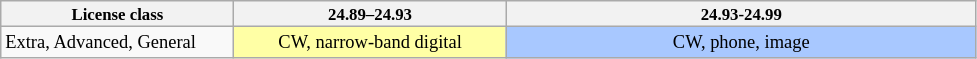<table class="wikitable" style="font-size:70%">
<tr>
<th style="width: 150px;">License class</th>
<th style="width: 176px;">24.89–24.93</th>
<th style="width: 308px;">24.93-24.99</th>
</tr>
<tr style="font-size:110%">
<td>Extra, Advanced, General</td>
<td style="background-color: #FFFFA5; text-align:center;">CW, narrow-band digital</td>
<td style="background-color: #A8C8FF; text-align:center;">CW, phone, image</td>
</tr>
</table>
